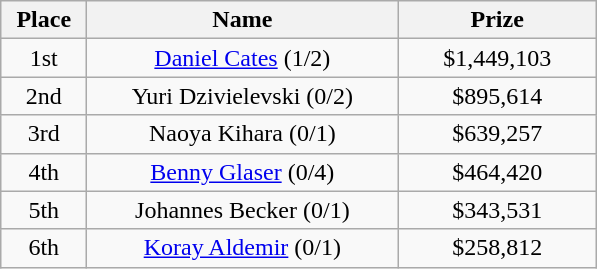<table class="wikitable">
<tr>
<th width="50">Place</th>
<th width="200">Name</th>
<th width="125">Prize</th>
</tr>
<tr>
<td align = "center">1st</td>
<td align = "center"> <a href='#'>Daniel Cates</a> (1/2)</td>
<td align = "center">$1,449,103</td>
</tr>
<tr>
<td align = "center">2nd</td>
<td align = "center"> Yuri Dzivielevski (0/2)</td>
<td align = "center">$895,614</td>
</tr>
<tr>
<td align = "center">3rd</td>
<td align = "center"> Naoya Kihara (0/1)</td>
<td align = "center">$639,257</td>
</tr>
<tr>
<td align = "center">4th</td>
<td align = "center"> <a href='#'>Benny Glaser</a> (0/4)</td>
<td align = "center">$464,420</td>
</tr>
<tr>
<td align = "center">5th</td>
<td align = "center"> Johannes Becker (0/1)</td>
<td align = "center">$343,531</td>
</tr>
<tr>
<td align = "center">6th</td>
<td align = "center"> <a href='#'>Koray Aldemir</a> (0/1)</td>
<td align = "center">$258,812</td>
</tr>
</table>
